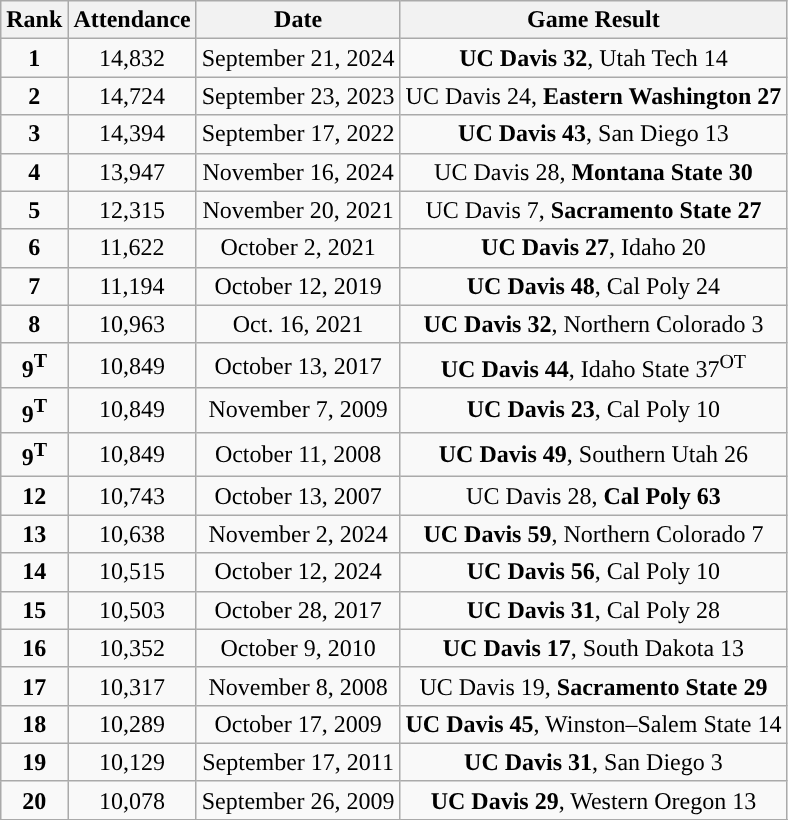<table class="wikitable sortable">
<tr>
<th>Rank</th>
<th>Attendance</th>
<th>Date</th>
<th>Game Result</th>
</tr>
<tr align="center">
<td><strong>1</strong></td>
<td>14,832</td>
<td>September 21, 2024</td>
<td><strong> UC Davis 32</strong>, Utah Tech 14</td>
</tr>
<tr align="center">
<td><strong>2</strong></td>
<td>14,724</td>
<td>September 23, 2023</td>
<td> UC Davis 24, <strong>Eastern Washington 27</strong></td>
</tr>
<tr align="center">
<td><strong>3</strong></td>
<td>14,394</td>
<td>September 17, 2022</td>
<td><strong> UC Davis 43</strong>, San Diego 13</td>
</tr>
<tr align="center">
<td><strong>4</strong></td>
<td>13,947</td>
<td>November 16, 2024</td>
<td> UC Davis 28, <strong> Montana State 30</strong></td>
</tr>
<tr align="center">
<td><strong>5</strong></td>
<td>12,315</td>
<td>November 20, 2021</td>
<td> UC Davis 7, <strong> Sacramento State 27</strong></td>
</tr>
<tr align="center">
<td><strong>6</strong></td>
<td>11,622</td>
<td>October 2, 2021</td>
<td><strong> UC Davis 27</strong>, Idaho 20</td>
</tr>
<tr align="center">
<td><strong>7</strong></td>
<td>11,194</td>
<td>October 12, 2019</td>
<td><strong> UC Davis 48</strong>, Cal Poly 24</td>
</tr>
<tr align="center">
<td><strong>8</strong></td>
<td>10,963</td>
<td>Oct. 16, 2021</td>
<td><strong> UC Davis 32</strong>, Northern Colorado 3</td>
</tr>
<tr align="center">
<td><strong>9<sup>T</sup> </strong></td>
<td>10,849</td>
<td>October 13, 2017</td>
<td><strong> UC Davis 44</strong>, Idaho State 37<sup>OT</sup></td>
</tr>
<tr align="center">
<td><strong>9<sup>T</sup></strong></td>
<td>10,849</td>
<td>November 7, 2009</td>
<td><strong>UC Davis 23</strong>, Cal Poly 10</td>
</tr>
<tr align="center">
<td><strong>9<sup>T</sup></strong></td>
<td>10,849</td>
<td>October 11, 2008</td>
<td><strong>UC Davis 49</strong>, Southern Utah 26</td>
</tr>
<tr align="center">
<td><strong>12</strong></td>
<td>10,743</td>
<td>October 13, 2007</td>
<td>UC Davis 28, <strong> Cal Poly 63</strong></td>
</tr>
<tr align="center">
<td><strong>13</strong></td>
<td>10,638</td>
<td>November 2, 2024</td>
<td><strong> UC Davis 59</strong>,  Northern Colorado 7</td>
</tr>
<tr align="center">
<td><strong>14</strong></td>
<td>10,515</td>
<td>October 12, 2024</td>
<td><strong> UC Davis 56</strong>, Cal Poly 10</td>
</tr>
<tr align="center">
<td><strong>15</strong></td>
<td>10,503</td>
<td>October 28, 2017</td>
<td><strong>UC Davis 31</strong>, Cal Poly 28</td>
</tr>
<tr align="center">
<td><strong>16</strong></td>
<td>10,352</td>
<td>October 9, 2010</td>
<td><strong>UC Davis 17</strong>, South Dakota 13</td>
</tr>
<tr align="center">
<td><strong>17</strong></td>
<td>10,317</td>
<td>November 8, 2008</td>
<td>UC Davis 19, <strong>Sacramento State 29</strong></td>
</tr>
<tr align="center">
<td><strong>18</strong></td>
<td>10,289</td>
<td>October 17, 2009</td>
<td><strong>UC Davis 45</strong>, Winston–Salem State 14</td>
</tr>
<tr align="center">
<td><strong>19</strong></td>
<td>10,129</td>
<td>September 17, 2011</td>
<td><strong>UC Davis 31</strong>, San Diego 3</td>
</tr>
<tr align="center">
<td><strong>20</strong></td>
<td>10,078</td>
<td>September 26, 2009</td>
<td><strong>UC Davis 29</strong>, Western Oregon 13</td>
</tr>
<tr align="center">
</tr>
<tr>
</tr>
</table>
